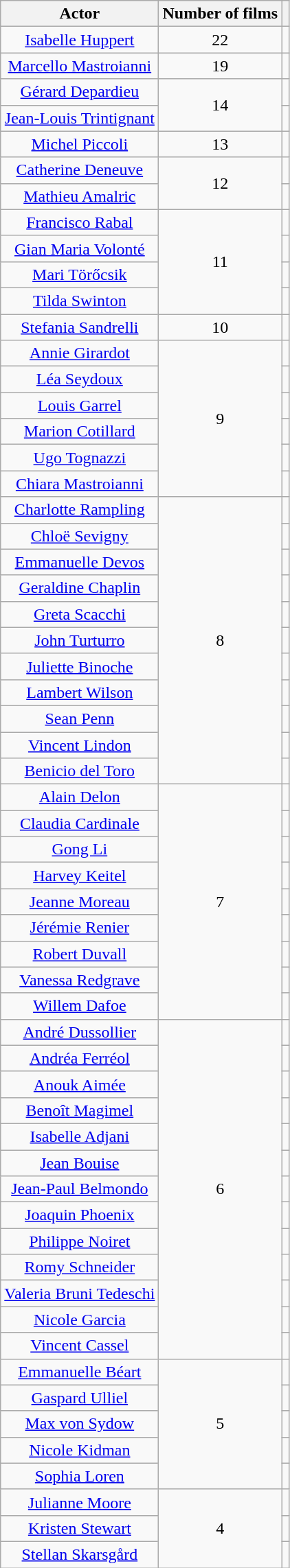<table class="wikitable sortable" style="text-align: center">
<tr>
<th scope="col">Actor</th>
<th scope="col">Number of films</th>
<th scope="col" class="unsortable"></th>
</tr>
<tr>
<td><a href='#'>Isabelle Huppert</a></td>
<td>22</td>
<td></td>
</tr>
<tr>
<td><a href='#'>Marcello Mastroianni</a></td>
<td>19</td>
<td></td>
</tr>
<tr>
<td><a href='#'>Gérard Depardieu</a></td>
<td rowspan="2">14</td>
<td></td>
</tr>
<tr>
<td><a href='#'>Jean-Louis Trintignant</a></td>
<td></td>
</tr>
<tr>
<td><a href='#'>Michel Piccoli</a></td>
<td>13</td>
<td></td>
</tr>
<tr>
<td><a href='#'>Catherine Deneuve</a></td>
<td rowspan="2">12</td>
<td></td>
</tr>
<tr>
<td><a href='#'>Mathieu Amalric</a></td>
<td></td>
</tr>
<tr>
<td><a href='#'>Francisco Rabal</a></td>
<td rowspan="4">11</td>
<td></td>
</tr>
<tr>
<td><a href='#'>Gian Maria Volonté</a></td>
<td></td>
</tr>
<tr>
<td><a href='#'>Mari Törőcsik</a></td>
<td></td>
</tr>
<tr>
<td><a href='#'>Tilda Swinton</a></td>
<td></td>
</tr>
<tr>
<td><a href='#'>Stefania Sandrelli</a></td>
<td>10</td>
<td></td>
</tr>
<tr>
<td><a href='#'>Annie Girardot</a></td>
<td rowspan="6">9</td>
<td></td>
</tr>
<tr>
<td><a href='#'>Léa Seydoux</a></td>
<td></td>
</tr>
<tr>
<td><a href='#'>Louis Garrel</a></td>
<td></td>
</tr>
<tr>
<td><a href='#'>Marion Cotillard</a></td>
<td></td>
</tr>
<tr>
<td><a href='#'>Ugo Tognazzi</a></td>
<td></td>
</tr>
<tr>
<td><a href='#'>Chiara Mastroianni</a></td>
<td></td>
</tr>
<tr>
<td><a href='#'>Charlotte Rampling</a></td>
<td rowspan="11">8</td>
<td></td>
</tr>
<tr>
<td><a href='#'>Chloë Sevigny</a></td>
<td></td>
</tr>
<tr>
<td><a href='#'>Emmanuelle Devos</a></td>
<td></td>
</tr>
<tr>
<td><a href='#'>Geraldine Chaplin</a></td>
<td></td>
</tr>
<tr>
<td><a href='#'>Greta Scacchi</a></td>
<td></td>
</tr>
<tr>
<td><a href='#'>John Turturro</a></td>
<td></td>
</tr>
<tr>
<td><a href='#'>Juliette Binoche</a></td>
<td></td>
</tr>
<tr>
<td><a href='#'>Lambert Wilson</a></td>
<td></td>
</tr>
<tr>
<td><a href='#'>Sean Penn</a></td>
<td></td>
</tr>
<tr>
<td><a href='#'>Vincent Lindon</a></td>
<td></td>
</tr>
<tr>
<td><a href='#'>Benicio del Toro</a></td>
<td></td>
</tr>
<tr>
<td><a href='#'>Alain Delon</a></td>
<td rowspan="9">7</td>
<td></td>
</tr>
<tr>
<td><a href='#'>Claudia Cardinale</a></td>
<td></td>
</tr>
<tr>
<td><a href='#'>Gong Li</a></td>
<td></td>
</tr>
<tr>
<td><a href='#'>Harvey Keitel</a></td>
<td></td>
</tr>
<tr>
<td><a href='#'>Jeanne Moreau</a></td>
<td></td>
</tr>
<tr>
<td><a href='#'>Jérémie Renier</a></td>
<td></td>
</tr>
<tr>
<td><a href='#'>Robert Duvall</a></td>
<td></td>
</tr>
<tr>
<td><a href='#'>Vanessa Redgrave</a></td>
<td></td>
</tr>
<tr>
<td><a href='#'>Willem Dafoe</a></td>
<td></td>
</tr>
<tr>
<td><a href='#'>André Dussollier</a></td>
<td rowspan="13">6</td>
<td></td>
</tr>
<tr>
<td><a href='#'>Andréa Ferréol</a></td>
<td></td>
</tr>
<tr>
<td><a href='#'>Anouk Aimée</a></td>
<td></td>
</tr>
<tr>
<td><a href='#'>Benoît Magimel</a></td>
<td></td>
</tr>
<tr>
<td><a href='#'>Isabelle Adjani</a></td>
<td></td>
</tr>
<tr>
<td><a href='#'>Jean Bouise</a></td>
<td></td>
</tr>
<tr>
<td><a href='#'>Jean-Paul Belmondo</a></td>
<td></td>
</tr>
<tr>
<td><a href='#'>Joaquin Phoenix</a></td>
<td></td>
</tr>
<tr>
<td><a href='#'>Philippe Noiret</a></td>
<td></td>
</tr>
<tr>
<td><a href='#'>Romy Schneider</a></td>
<td></td>
</tr>
<tr>
<td><a href='#'>Valeria Bruni Tedeschi</a></td>
<td></td>
</tr>
<tr>
<td><a href='#'>Nicole Garcia</a></td>
<td></td>
</tr>
<tr>
<td><a href='#'>Vincent Cassel</a></td>
<td></td>
</tr>
<tr>
<td><a href='#'>Emmanuelle Béart</a></td>
<td rowspan="5">5</td>
<td></td>
</tr>
<tr>
<td><a href='#'>Gaspard Ulliel</a></td>
<td></td>
</tr>
<tr>
<td><a href='#'>Max von Sydow</a></td>
<td></td>
</tr>
<tr>
<td><a href='#'>Nicole Kidman</a></td>
<td></td>
</tr>
<tr>
<td><a href='#'>Sophia Loren</a></td>
<td></td>
</tr>
<tr>
<td><a href='#'>Julianne Moore</a></td>
<td rowspan="3">4</td>
<td></td>
</tr>
<tr>
<td><a href='#'>Kristen Stewart</a></td>
<td></td>
</tr>
<tr>
<td><a href='#'>Stellan Skarsgård</a></td>
<td></td>
</tr>
</table>
